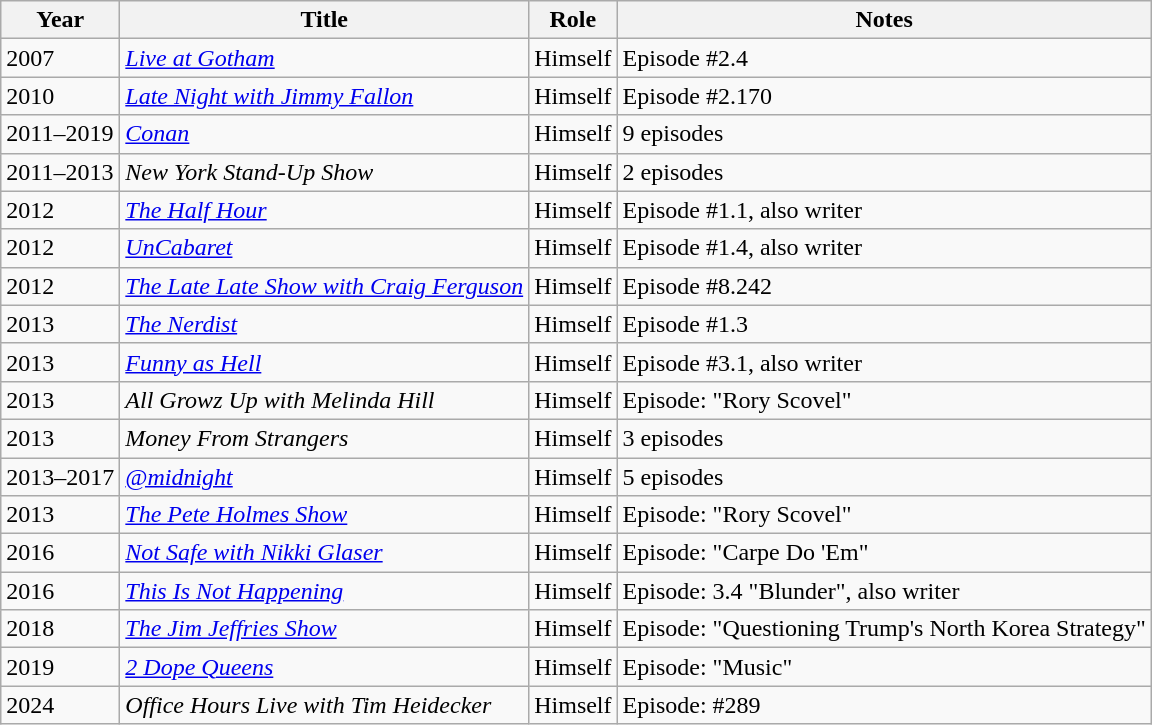<table class="wikitable sortable">
<tr>
<th>Year</th>
<th>Title</th>
<th>Role</th>
<th class="unsortable">Notes</th>
</tr>
<tr>
<td>2007</td>
<td><em><a href='#'>Live at Gotham</a></em></td>
<td>Himself</td>
<td>Episode #2.4</td>
</tr>
<tr>
<td>2010</td>
<td><em><a href='#'>Late Night with Jimmy Fallon</a></em></td>
<td>Himself</td>
<td>Episode #2.170</td>
</tr>
<tr>
<td>2011–2019</td>
<td><em><a href='#'>Conan</a></em></td>
<td>Himself</td>
<td>9 episodes</td>
</tr>
<tr>
<td>2011–2013</td>
<td><em>New York Stand-Up Show</em></td>
<td>Himself</td>
<td>2 episodes</td>
</tr>
<tr>
<td>2012</td>
<td><em><a href='#'>The Half Hour</a></em></td>
<td>Himself</td>
<td>Episode #1.1, also writer</td>
</tr>
<tr>
<td>2012</td>
<td><em><a href='#'>UnCabaret</a></em></td>
<td>Himself</td>
<td>Episode #1.4, also writer</td>
</tr>
<tr>
<td>2012</td>
<td><em><a href='#'>The Late Late Show with Craig Ferguson</a></em></td>
<td>Himself</td>
<td>Episode #8.242</td>
</tr>
<tr>
<td>2013</td>
<td><em><a href='#'>The Nerdist</a></em></td>
<td>Himself</td>
<td>Episode #1.3</td>
</tr>
<tr>
<td>2013</td>
<td><em><a href='#'>Funny as Hell</a></em></td>
<td>Himself</td>
<td>Episode #3.1, also writer</td>
</tr>
<tr>
<td>2013</td>
<td><em>All Growz Up with Melinda Hill</em></td>
<td>Himself</td>
<td>Episode: "Rory Scovel"</td>
</tr>
<tr>
<td>2013</td>
<td><em>Money From Strangers</em></td>
<td>Himself</td>
<td>3 episodes</td>
</tr>
<tr>
<td>2013–2017</td>
<td><em><a href='#'>@midnight</a></em></td>
<td>Himself</td>
<td>5 episodes</td>
</tr>
<tr>
<td>2013</td>
<td><em><a href='#'>The Pete Holmes Show</a></em></td>
<td>Himself</td>
<td>Episode: "Rory Scovel"</td>
</tr>
<tr>
<td>2016</td>
<td><em><a href='#'>Not Safe with Nikki Glaser</a></em></td>
<td>Himself</td>
<td>Episode: "Carpe Do 'Em"</td>
</tr>
<tr>
<td>2016</td>
<td><em><a href='#'>This Is Not Happening</a></em></td>
<td>Himself</td>
<td>Episode: 3.4 "Blunder", also writer</td>
</tr>
<tr>
<td>2018</td>
<td><em><a href='#'>The Jim Jeffries Show</a></em></td>
<td>Himself</td>
<td>Episode: "Questioning Trump's North Korea Strategy"</td>
</tr>
<tr>
<td>2019</td>
<td><em><a href='#'>2 Dope Queens</a></em></td>
<td>Himself</td>
<td>Episode: "Music"</td>
</tr>
<tr>
<td>2024</td>
<td><em>Office Hours Live with Tim Heidecker</em></td>
<td>Himself</td>
<td>Episode: #289</td>
</tr>
</table>
